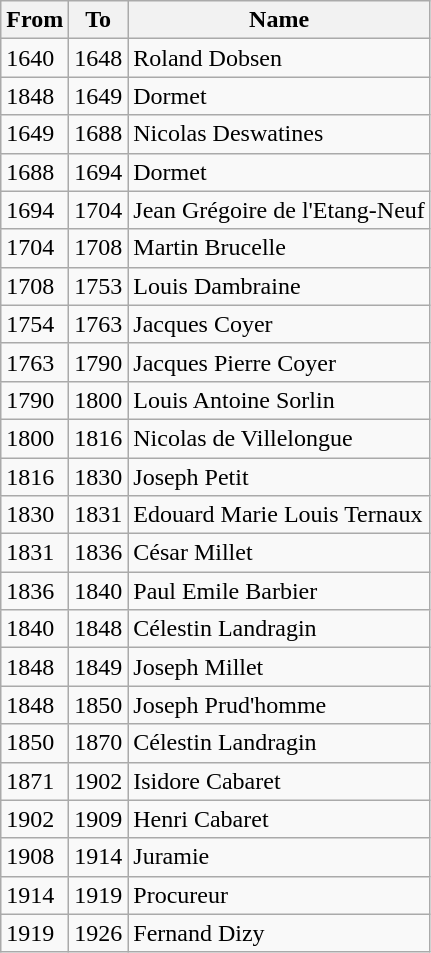<table class="wikitable">
<tr>
<th>From</th>
<th>To</th>
<th>Name</th>
</tr>
<tr>
<td>1640</td>
<td>1648</td>
<td>Roland Dobsen</td>
</tr>
<tr>
<td>1848</td>
<td>1649</td>
<td>Dormet</td>
</tr>
<tr>
<td>1649</td>
<td>1688</td>
<td>Nicolas Deswatines</td>
</tr>
<tr>
<td>1688</td>
<td>1694</td>
<td>Dormet</td>
</tr>
<tr>
<td>1694</td>
<td>1704</td>
<td>Jean Grégoire de l'Etang-Neuf</td>
</tr>
<tr>
<td>1704</td>
<td>1708</td>
<td>Martin Brucelle</td>
</tr>
<tr>
<td>1708</td>
<td>1753</td>
<td>Louis Dambraine</td>
</tr>
<tr>
<td>1754</td>
<td>1763</td>
<td>Jacques Coyer</td>
</tr>
<tr>
<td>1763</td>
<td>1790</td>
<td>Jacques Pierre Coyer</td>
</tr>
<tr>
<td>1790</td>
<td>1800</td>
<td>Louis Antoine Sorlin</td>
</tr>
<tr>
<td>1800</td>
<td>1816</td>
<td>Nicolas de Villelongue</td>
</tr>
<tr>
<td>1816</td>
<td>1830</td>
<td>Joseph Petit</td>
</tr>
<tr>
<td>1830</td>
<td>1831</td>
<td>Edouard Marie Louis Ternaux</td>
</tr>
<tr>
<td>1831</td>
<td>1836</td>
<td>César Millet</td>
</tr>
<tr>
<td>1836</td>
<td>1840</td>
<td>Paul Emile Barbier</td>
</tr>
<tr>
<td>1840</td>
<td>1848</td>
<td>Célestin Landragin</td>
</tr>
<tr>
<td>1848</td>
<td>1849</td>
<td>Joseph Millet</td>
</tr>
<tr>
<td>1848</td>
<td>1850</td>
<td>Joseph Prud'homme</td>
</tr>
<tr>
<td>1850</td>
<td>1870</td>
<td>Célestin Landragin</td>
</tr>
<tr>
<td>1871</td>
<td>1902</td>
<td>Isidore Cabaret</td>
</tr>
<tr>
<td>1902</td>
<td>1909</td>
<td>Henri Cabaret</td>
</tr>
<tr>
<td>1908</td>
<td>1914</td>
<td>Juramie</td>
</tr>
<tr>
<td>1914</td>
<td>1919</td>
<td>Procureur</td>
</tr>
<tr>
<td>1919</td>
<td>1926</td>
<td>Fernand Dizy</td>
</tr>
</table>
